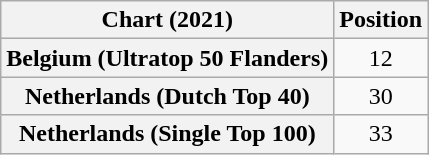<table class="wikitable plainrowheaders sortable" style="text-align:center">
<tr>
<th>Chart (2021)</th>
<th>Position</th>
</tr>
<tr>
<th scope="row">Belgium (Ultratop 50 Flanders)</th>
<td>12</td>
</tr>
<tr>
<th scope="row">Netherlands (Dutch Top 40)</th>
<td>30</td>
</tr>
<tr>
<th scope="row">Netherlands (Single Top 100)</th>
<td>33</td>
</tr>
</table>
